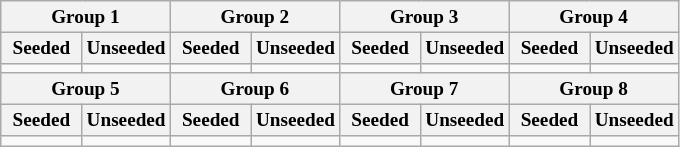<table class="wikitable" style="font-size:80%">
<tr>
<th colspan="2">Group 1</th>
<th colspan="2">Group 2</th>
<th colspan="2">Group 3</th>
<th colspan="2">Group 4</th>
</tr>
<tr>
<th width=12%>Seeded</th>
<th width=13%>Unseeded</th>
<th width=12%>Seeded</th>
<th width=13%>Unseeded</th>
<th width=12%>Seeded</th>
<th width=13%>Unseeded</th>
<th width=12%>Seeded</th>
<th width=13%>Unseeded</th>
</tr>
<tr>
<td valign=top></td>
<td valign=top></td>
<td valign=top></td>
<td valign=top></td>
<td valign=top></td>
<td valign=top></td>
<td valign=top></td>
<td valign=top></td>
</tr>
<tr>
<th colspan="2">Group 5</th>
<th colspan="2">Group 6</th>
<th colspan="2">Group 7</th>
<th colspan="2">Group 8</th>
</tr>
<tr>
<th width=12%>Seeded</th>
<th width=13%>Unseeded</th>
<th width=12%>Seeded</th>
<th width=13%>Unseeded</th>
<th width=12%>Seeded</th>
<th width=13%>Unseeded</th>
<th width=12%>Seeded</th>
<th width=13%>Unseeded</th>
</tr>
<tr>
<td valign=top></td>
<td valign=top></td>
<td valign=top></td>
<td valign=top></td>
<td valign=top></td>
<td valign=top></td>
<td valign=top></td>
<td valign=top></td>
</tr>
</table>
